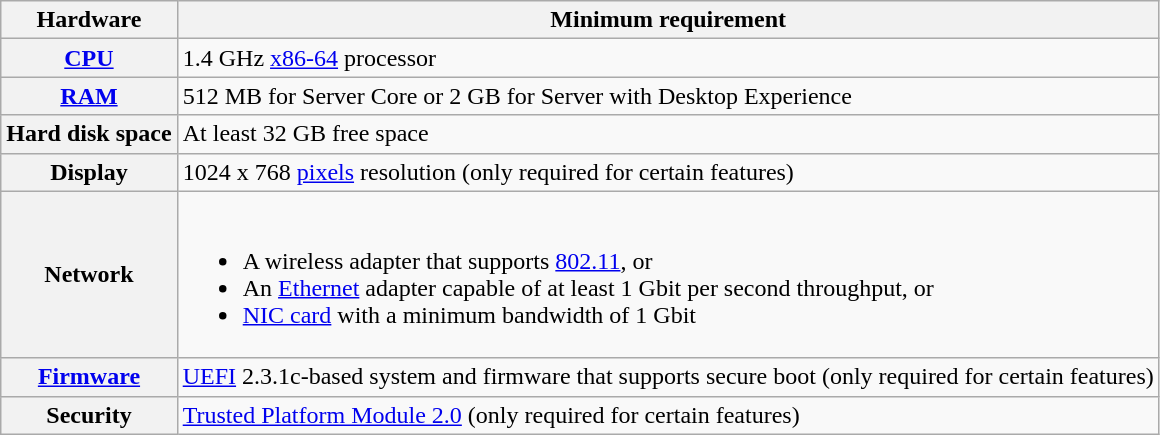<table class="wikitable">
<tr>
<th>Hardware</th>
<th>Minimum requirement</th>
</tr>
<tr>
<th scope="row"><a href='#'>CPU</a></th>
<td>1.4 GHz <a href='#'>x86-64</a> processor</td>
</tr>
<tr>
<th scope="row"><a href='#'>RAM</a></th>
<td>512 MB for Server Core or 2 GB for Server with Desktop Experience</td>
</tr>
<tr>
<th scope="row">Hard disk space</th>
<td>At least 32 GB free space</td>
</tr>
<tr>
<th scope="row">Display</th>
<td>1024 x 768 <a href='#'>pixels</a> resolution (only required for certain features)</td>
</tr>
<tr>
<th scope="row">Network</th>
<td><br><ul><li>A wireless adapter that supports <a href='#'>802.11</a>, or</li><li>An <a href='#'>Ethernet</a> adapter capable of at least 1 Gbit per second throughput, or</li><li><a href='#'>NIC card</a> with a minimum bandwidth of 1 Gbit</li></ul></td>
</tr>
<tr>
<th scope="row"><a href='#'>Firmware</a></th>
<td><a href='#'>UEFI</a> 2.3.1c-based system and firmware that supports secure boot (only required for certain features)</td>
</tr>
<tr>
<th scope="row">Security</th>
<td><a href='#'>Trusted Platform Module 2.0</a> (only required for certain features)</td>
</tr>
</table>
